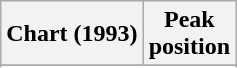<table class="wikitable sortable plainrowheaders">
<tr>
<th scope="col">Chart (1993)</th>
<th scope="col">Peak<br>position</th>
</tr>
<tr>
</tr>
<tr>
</tr>
<tr>
</tr>
</table>
